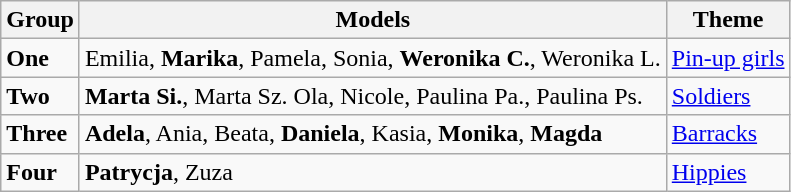<table class="wikitable">
<tr>
<th>Group</th>
<th>Models</th>
<th>Theme</th>
</tr>
<tr>
<td><strong>One</strong></td>
<td>Emilia, <strong>Marika</strong>, Pamela, Sonia, <strong>Weronika C.</strong>, Weronika L.</td>
<td><a href='#'>Pin-up girls</a></td>
</tr>
<tr>
<td><strong>Two</strong></td>
<td><strong>Marta Si.</strong>, Marta Sz. Ola, Nicole, Paulina Pa., Paulina Ps.</td>
<td><a href='#'>Soldiers</a></td>
</tr>
<tr>
<td><strong>Three</strong></td>
<td><strong>Adela</strong>, Ania, Beata, <strong>Daniela</strong>, Kasia, <strong>Monika</strong>, <strong>Magda</strong></td>
<td><a href='#'>Barracks</a></td>
</tr>
<tr>
<td><strong>Four </strong></td>
<td><strong>Patrycja</strong>, Zuza</td>
<td><a href='#'>Hippies</a></td>
</tr>
</table>
